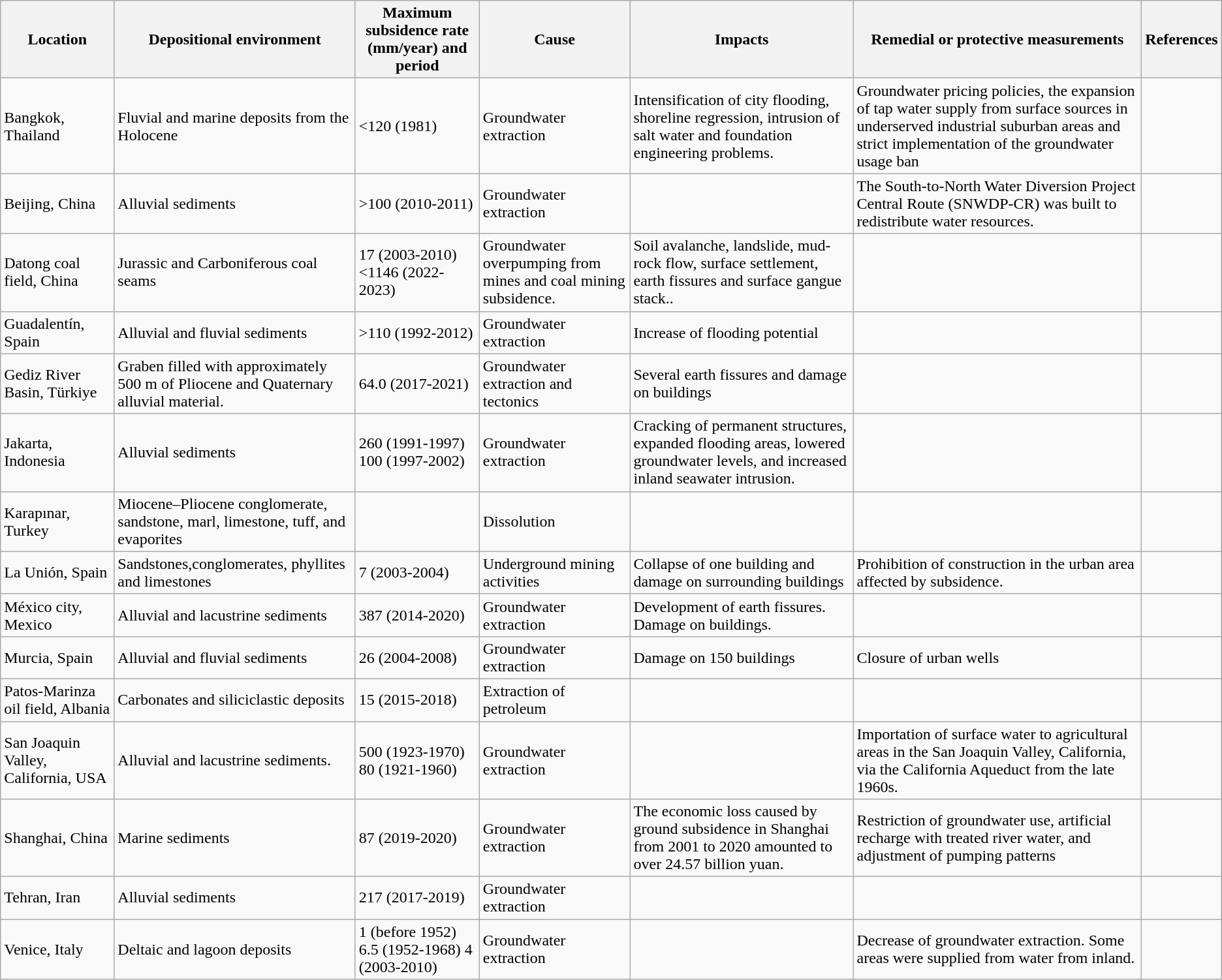<table class="wikitable">
<tr>
<th>Location</th>
<th>Depositional environment</th>
<th>Maximum subsidence rate (mm/year) and period</th>
<th>Cause</th>
<th>Impacts</th>
<th>Remedial or protective measurements</th>
<th>References</th>
</tr>
<tr>
<td>Bangkok, Thailand</td>
<td>Fluvial and marine deposits from the Holocene</td>
<td><120 (1981)</td>
<td>Groundwater extraction</td>
<td>Intensification of city flooding, shoreline regression, intrusion of salt water and foundation engineering problems.</td>
<td>Groundwater pricing policies, the expansion of tap water supply from surface sources in underserved industrial suburban areas and strict implementation of the groundwater usage ban</td>
<td></td>
</tr>
<tr>
<td>Beijing, China</td>
<td>Alluvial sediments</td>
<td>>100 (2010-2011)</td>
<td>Groundwater extraction</td>
<td></td>
<td>The South-to-North Water Diversion Project Central Route (SNWDP-CR) was built to redistribute water resources.</td>
<td></td>
</tr>
<tr>
<td>Datong coal field, China</td>
<td>Jurassic and Carboniferous coal seams</td>
<td>17 (2003-2010)<br><1146 (2022-2023)</td>
<td>Groundwater overpumping from mines and coal mining subsidence.</td>
<td>Soil avalanche, landslide, mud-rock flow, surface settlement, earth fissures and surface gangue stack..</td>
<td></td>
<td></td>
</tr>
<tr>
<td>Guadalentín, Spain</td>
<td>Alluvial and fluvial sediments</td>
<td>>110 (1992-2012)</td>
<td>Groundwater extraction</td>
<td>Increase of flooding potential</td>
<td></td>
<td></td>
</tr>
<tr>
<td>Gediz River Basin, Türkiye</td>
<td>Graben filled with approximately 500 m of Pliocene and Quaternary alluvial material.</td>
<td>64.0 (2017-2021)</td>
<td>Groundwater extraction and tectonics</td>
<td>Several earth fissures and damage on buildings</td>
<td></td>
<td></td>
</tr>
<tr>
<td>Jakarta, Indonesia</td>
<td>Alluvial sediments</td>
<td>260 (1991-1997)<br>100 (1997-2002)</td>
<td>Groundwater extraction</td>
<td>Cracking of permanent structures, expanded flooding areas, lowered groundwater levels, and increased inland seawater intrusion.</td>
<td></td>
<td></td>
</tr>
<tr>
<td>Karapınar, Turkey</td>
<td>Miocene–Pliocene conglomerate, sandstone, marl, limestone, tuff, and evaporites</td>
<td></td>
<td>Dissolution</td>
<td></td>
<td></td>
<td></td>
</tr>
<tr>
<td>La Unión, Spain</td>
<td>Sandstones,conglomerates, phyllites and limestones</td>
<td>7 (2003-2004)</td>
<td>Underground mining activities</td>
<td>Collapse of one building and damage on surrounding buildings</td>
<td>Prohibition of construction in the urban area affected by subsidence.</td>
<td></td>
</tr>
<tr>
<td>México city, Mexico</td>
<td>Alluvial and lacustrine sediments</td>
<td>387 (2014-2020)</td>
<td>Groundwater extraction</td>
<td>Development of earth fissures. Damage on buildings.</td>
<td></td>
<td></td>
</tr>
<tr>
<td>Murcia, Spain</td>
<td>Alluvial and fluvial sediments</td>
<td>26 (2004-2008)</td>
<td>Groundwater extraction</td>
<td>Damage on 150 buildings</td>
<td>Closure of urban wells</td>
<td></td>
</tr>
<tr>
<td>Patos-Marinza oil field, Albania</td>
<td>Carbonates and siliciclastic deposits</td>
<td>15 (2015-2018)</td>
<td>Extraction of petroleum</td>
<td></td>
<td></td>
<td></td>
</tr>
<tr>
<td>San Joaquin Valley, California, USA</td>
<td>Alluvial and lacustrine sediments.</td>
<td>500 (1923-1970)<br>80 (1921-1960)</td>
<td>Groundwater extraction</td>
<td></td>
<td>Importation of surface water to agricultural areas in the San Joaquin Valley, California, via the California Aqueduct from the late 1960s.</td>
<td></td>
</tr>
<tr>
<td>Shanghai, China</td>
<td>Marine sediments</td>
<td>87 (2019-2020)</td>
<td>Groundwater extraction</td>
<td>The economic loss caused by ground subsidence in Shanghai from 2001 to 2020 amounted to over 24.57 billion yuan.</td>
<td>Restriction of groundwater use, artificial recharge with treated river water, and adjustment of pumping patterns</td>
<td></td>
</tr>
<tr>
<td>Tehran, Iran</td>
<td>Alluvial sediments</td>
<td>217 (2017-2019)</td>
<td>Groundwater extraction</td>
<td></td>
<td></td>
<td></td>
</tr>
<tr>
<td>Venice, Italy</td>
<td>Deltaic and lagoon deposits</td>
<td>1 (before 1952)<br>6.5 (1952-1968)
4 (2003-2010)</td>
<td>Groundwater extraction</td>
<td></td>
<td>Decrease of groundwater extraction. Some areas were supplied from water from inland.</td>
<td></td>
</tr>
</table>
